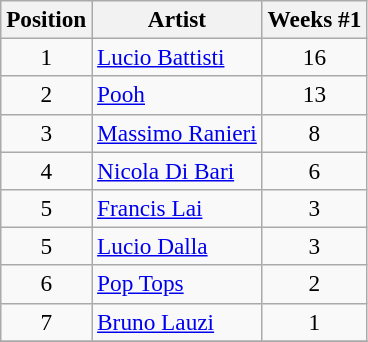<table class="wikitable sortable" style="font-size:97%;">
<tr>
<th>Position</th>
<th>Artist</th>
<th>Weeks #1</th>
</tr>
<tr>
<td align="center">1</td>
<td><a href='#'>Lucio Battisti</a></td>
<td align="center">16</td>
</tr>
<tr>
<td align="center">2</td>
<td><a href='#'>Pooh</a></td>
<td align="center">13</td>
</tr>
<tr>
<td align="center">3</td>
<td><a href='#'>Massimo Ranieri</a></td>
<td align="center">8</td>
</tr>
<tr>
<td align="center">4</td>
<td><a href='#'>Nicola Di Bari</a></td>
<td align="center">6</td>
</tr>
<tr>
<td align="center">5</td>
<td><a href='#'>Francis Lai</a></td>
<td align="center">3</td>
</tr>
<tr>
<td align="center">5</td>
<td><a href='#'>Lucio Dalla</a></td>
<td align="center">3</td>
</tr>
<tr>
<td align="center">6</td>
<td><a href='#'>Pop Tops</a></td>
<td align="center">2</td>
</tr>
<tr>
<td align="center">7</td>
<td><a href='#'>Bruno Lauzi</a></td>
<td align="center">1</td>
</tr>
<tr>
</tr>
</table>
